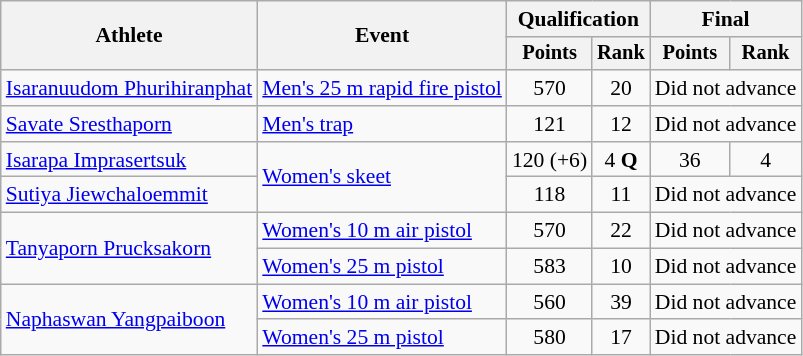<table class="wikitable" style="font-size:90%">
<tr>
<th rowspan="2">Athlete</th>
<th rowspan="2">Event</th>
<th colspan=2>Qualification</th>
<th colspan=2>Final</th>
</tr>
<tr style="font-size:95%">
<th>Points</th>
<th>Rank</th>
<th>Points</th>
<th>Rank</th>
</tr>
<tr align=center>
<td align=left><a href='#'>Isaranuudom Phurihiranphat</a></td>
<td align=left><a href='#'>Men's 25 m rapid fire pistol</a></td>
<td>570</td>
<td>20</td>
<td colspan=2>Did not advance</td>
</tr>
<tr align=center>
<td align=left><a href='#'>Savate Sresthaporn</a></td>
<td align=left><a href='#'>Men's trap</a></td>
<td>121</td>
<td>12</td>
<td colspan=2>Did not advance</td>
</tr>
<tr align=center>
<td align=left><a href='#'>Isarapa Imprasertsuk</a></td>
<td align=left rowspan=2><a href='#'>Women's skeet</a></td>
<td>120 (+6)</td>
<td>4 <strong>Q</strong></td>
<td>36</td>
<td>4</td>
</tr>
<tr align=center>
<td align=left><a href='#'>Sutiya Jiewchaloemmit</a></td>
<td>118</td>
<td>11</td>
<td colspan=2>Did not advance</td>
</tr>
<tr align=center>
<td align=left rowspan=2><a href='#'>Tanyaporn Prucksakorn</a></td>
<td align=left><a href='#'>Women's 10 m air pistol</a></td>
<td>570</td>
<td>22</td>
<td colspan=2>Did not advance</td>
</tr>
<tr align=center>
<td align=left><a href='#'>Women's 25 m pistol</a></td>
<td>583</td>
<td>10</td>
<td colspan=2>Did not advance</td>
</tr>
<tr align=center>
<td align=left rowspan=2><a href='#'>Naphaswan Yangpaiboon</a></td>
<td align=left><a href='#'>Women's 10 m air pistol</a></td>
<td>560</td>
<td>39</td>
<td colspan=2>Did not advance</td>
</tr>
<tr align=center>
<td align=left><a href='#'>Women's 25 m pistol</a></td>
<td>580</td>
<td>17</td>
<td colspan=2>Did not advance</td>
</tr>
</table>
